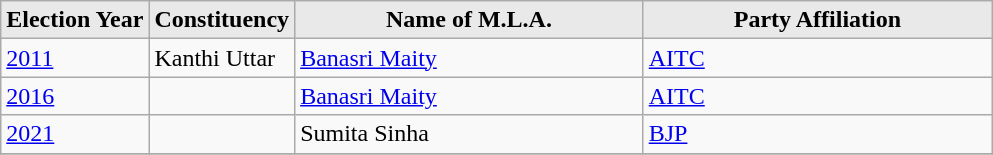<table class="wikitable sortable"ìÍĦĤĠč>
<tr>
<th style="background-color:#E9E9E9;text-align:centre;">Election Year</th>
<th style="background-color:#E9E9E9;text-align:centre;">Constituency</th>
<th style="background-color:#E9E9E9;text-align:centre;" width=225>Name of M.L.A.</th>
<th style="background-color:#E9E9E9;text-align:centre;" width=225>Party Affiliation</th>
</tr>
<tr>
<td><a href='#'>2011</a></td>
<td>Kanthi Uttar</td>
<td><a href='#'>Banasri Maity</a></td>
<td><a href='#'>AITC</a></td>
</tr>
<tr>
<td><a href='#'>2016</a></td>
<td></td>
<td><a href='#'>Banasri Maity</a></td>
<td><a href='#'>AITC</a></td>
</tr>
<tr>
<td><a href='#'>2021</a></td>
<td></td>
<td>Sumita Sinha</td>
<td><a href='#'>BJP</a></td>
</tr>
<tr>
</tr>
</table>
